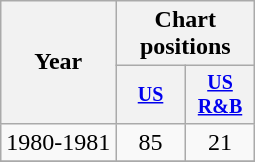<table class="wikitable" style="text-align:center;">
<tr>
<th rowspan="2">Year</th>
<th colspan="2">Chart positions</th>
</tr>
<tr style="font-size:smaller;">
<th width="40"><a href='#'>US</a></th>
<th width="40"><a href='#'>US<br>R&B</a></th>
</tr>
<tr>
<td>1980-1981</td>
<td>85</td>
<td>21</td>
</tr>
<tr>
</tr>
</table>
